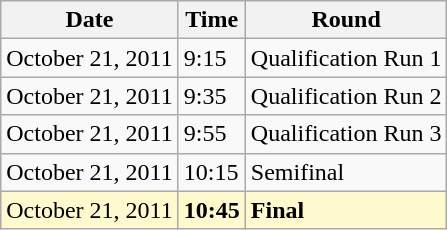<table class="wikitable">
<tr>
<th>Date</th>
<th>Time</th>
<th>Round</th>
</tr>
<tr>
<td>October 21, 2011</td>
<td>9:15</td>
<td>Qualification Run 1</td>
</tr>
<tr>
<td>October 21, 2011</td>
<td>9:35</td>
<td>Qualification Run 2</td>
</tr>
<tr>
<td>October 21, 2011</td>
<td>9:55</td>
<td>Qualification Run 3</td>
</tr>
<tr>
<td>October 21, 2011</td>
<td>10:15</td>
<td>Semifinal</td>
</tr>
<tr style=background:lemonchiffon>
<td>October 21, 2011</td>
<td><strong>10:45</strong></td>
<td><strong>Final</strong></td>
</tr>
</table>
